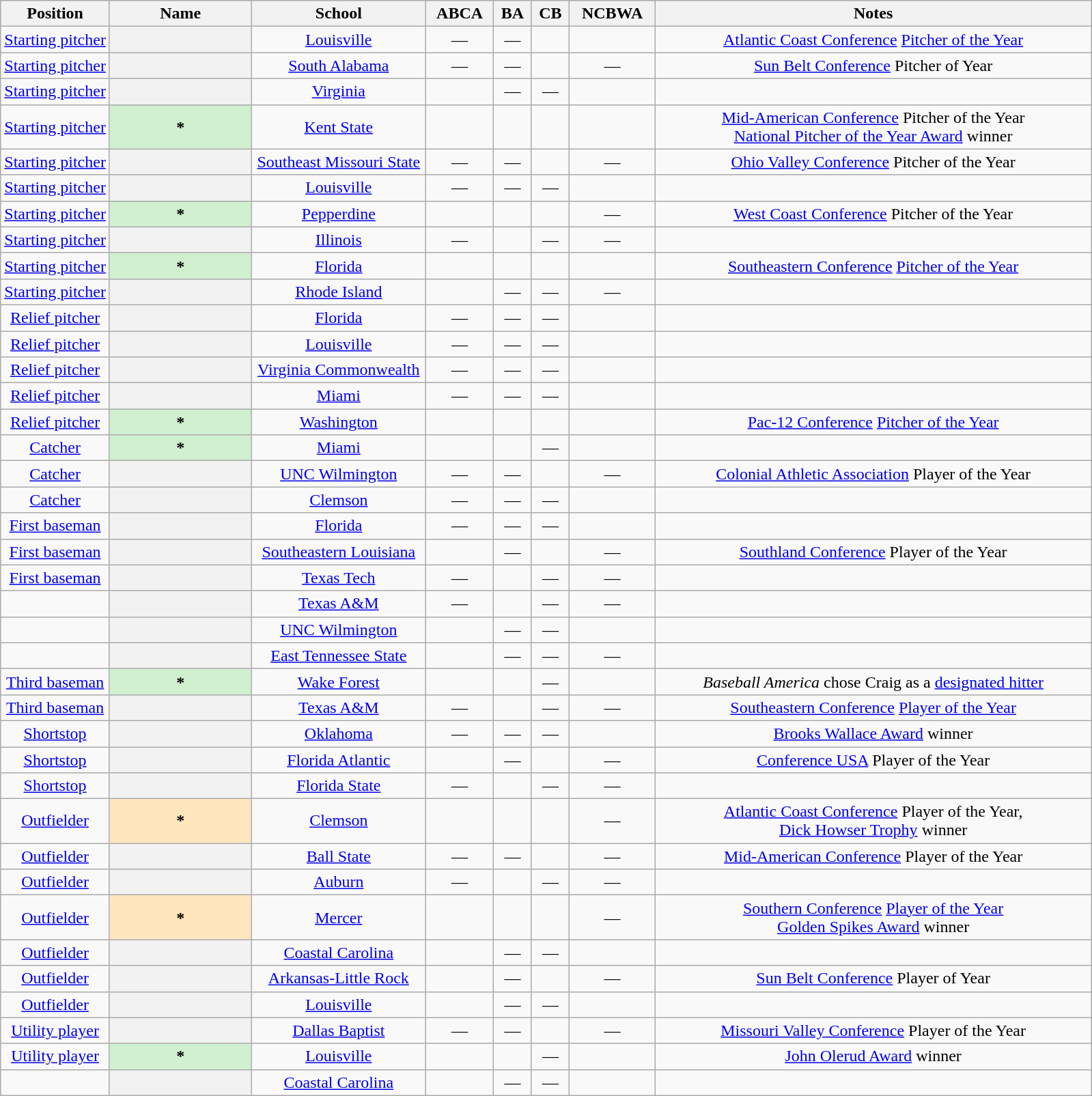<table class="wikitable sortable plainrowheaders" style="text-align:center">
<tr>
<th scope="col" width=10%>Position</th>
<th scope="col" width=13%>Name</th>
<th scope="col" width=16%>School</th>
<th scope="col">ABCA</th>
<th scope="col">BA</th>
<th scope="col">CB</th>
<th scope="col">NCBWA</th>
<th scope="col" class="unsortable">Notes</th>
</tr>
<tr>
<td><a href='#'>Starting pitcher</a></td>
<th scope="row" style="text-align:center"></th>
<td><a href='#'>Louisville</a></td>
<td>—</td>
<td>—</td>
<td></td>
<td></td>
<td><a href='#'>Atlantic Coast Conference</a> <a href='#'>Pitcher of the Year</a></td>
</tr>
<tr>
<td><a href='#'>Starting pitcher</a></td>
<th scope="row" style="text-align:center"></th>
<td><a href='#'>South Alabama</a></td>
<td>—</td>
<td>—</td>
<td></td>
<td>—</td>
<td><a href='#'>Sun Belt Conference</a> Pitcher of Year</td>
</tr>
<tr>
<td><a href='#'>Starting pitcher</a></td>
<th scope="row" style="text-align:center"></th>
<td><a href='#'>Virginia</a></td>
<td></td>
<td>—</td>
<td>—</td>
<td></td>
<td></td>
</tr>
<tr>
<td><a href='#'>Starting pitcher</a></td>
<th scope="row" style="text-align:center; background:#d0f0d0">*</th>
<td><a href='#'>Kent State</a></td>
<td></td>
<td></td>
<td></td>
<td></td>
<td><a href='#'>Mid-American Conference</a> Pitcher of the Year<br><a href='#'>National Pitcher of the Year Award</a> winner</td>
</tr>
<tr>
<td><a href='#'>Starting pitcher</a></td>
<th scope="row" style="text-align:center"></th>
<td><a href='#'>Southeast Missouri State</a></td>
<td>—</td>
<td>—</td>
<td></td>
<td>—</td>
<td><a href='#'>Ohio Valley Conference</a> Pitcher of the Year</td>
</tr>
<tr>
<td><a href='#'>Starting pitcher</a></td>
<th scope="row" style="text-align:center"></th>
<td><a href='#'>Louisville</a></td>
<td>—</td>
<td>—</td>
<td>—</td>
<td></td>
<td></td>
</tr>
<tr>
<td><a href='#'>Starting pitcher</a></td>
<th scope="row" style="text-align:center; background:#d0f0d0">*</th>
<td><a href='#'>Pepperdine</a></td>
<td></td>
<td></td>
<td></td>
<td>—</td>
<td><a href='#'>West Coast Conference</a> Pitcher of the Year</td>
</tr>
<tr>
<td><a href='#'>Starting pitcher</a></td>
<th scope="row" style="text-align:center"></th>
<td><a href='#'>Illinois</a></td>
<td>—</td>
<td></td>
<td>—</td>
<td>—</td>
<td></td>
</tr>
<tr>
<td><a href='#'>Starting pitcher</a></td>
<th scope="row" style="text-align:center; background:#d0f0d0">*</th>
<td><a href='#'>Florida</a></td>
<td></td>
<td></td>
<td></td>
<td></td>
<td><a href='#'>Southeastern Conference</a> <a href='#'>Pitcher of the Year</a></td>
</tr>
<tr>
<td><a href='#'>Starting pitcher</a></td>
<th scope="row" style="text-align:center"></th>
<td><a href='#'>Rhode Island</a></td>
<td></td>
<td>—</td>
<td>—</td>
<td>—</td>
<td></td>
</tr>
<tr>
<td><a href='#'>Relief pitcher</a></td>
<th scope="row" style="text-align:center"></th>
<td><a href='#'>Florida</a></td>
<td>—</td>
<td>—</td>
<td>—</td>
<td></td>
<td></td>
</tr>
<tr>
<td><a href='#'>Relief pitcher</a></td>
<th scope="row" style="text-align:center"></th>
<td><a href='#'>Louisville</a></td>
<td>—</td>
<td>—</td>
<td>—</td>
<td></td>
<td></td>
</tr>
<tr>
<td><a href='#'>Relief pitcher</a></td>
<th scope="row" style="text-align:center"></th>
<td><a href='#'>Virginia Commonwealth</a></td>
<td>—</td>
<td>—</td>
<td>—</td>
<td></td>
<td></td>
</tr>
<tr>
<td><a href='#'>Relief pitcher</a></td>
<th scope="row" style="text-align:center"></th>
<td><a href='#'>Miami</a></td>
<td>—</td>
<td>—</td>
<td>—</td>
<td></td>
<td></td>
</tr>
<tr>
<td><a href='#'>Relief pitcher</a></td>
<th scope="row" style="text-align:center; background:#d0f0d0">*</th>
<td><a href='#'>Washington</a></td>
<td></td>
<td></td>
<td></td>
<td></td>
<td><a href='#'>Pac-12 Conference</a> <a href='#'>Pitcher of the Year</a></td>
</tr>
<tr>
<td><a href='#'>Catcher</a></td>
<th scope="row" style="text-align:center; background:#d0f0d0">*</th>
<td><a href='#'>Miami</a></td>
<td></td>
<td></td>
<td>—</td>
<td></td>
<td></td>
</tr>
<tr>
<td><a href='#'>Catcher</a></td>
<th scope="row" style="text-align:center"></th>
<td><a href='#'>UNC Wilmington</a></td>
<td>—</td>
<td>—</td>
<td></td>
<td>—</td>
<td><a href='#'>Colonial Athletic Association</a> Player of the Year</td>
</tr>
<tr>
<td><a href='#'>Catcher</a></td>
<th scope="row" style="text-align:center"></th>
<td><a href='#'>Clemson</a></td>
<td>—</td>
<td>—</td>
<td>—</td>
<td></td>
<td></td>
</tr>
<tr>
<td><a href='#'>First baseman</a></td>
<th scope="row" style="text-align:center"></th>
<td><a href='#'>Florida</a></td>
<td>—</td>
<td>—</td>
<td>—</td>
<td></td>
<td></td>
</tr>
<tr>
<td><a href='#'>First baseman</a></td>
<th scope="row" style="text-align:center"></th>
<td><a href='#'>Southeastern Louisiana</a></td>
<td></td>
<td>—</td>
<td></td>
<td>—</td>
<td><a href='#'>Southland Conference</a> Player of the Year</td>
</tr>
<tr>
<td><a href='#'>First baseman</a></td>
<th scope="row" style="text-align:center"></th>
<td><a href='#'>Texas Tech</a></td>
<td>—</td>
<td></td>
<td>—</td>
<td>—</td>
<td></td>
</tr>
<tr>
<td></td>
<th scope="row" style="text-align:center"></th>
<td><a href='#'>Texas A&M</a></td>
<td>—</td>
<td></td>
<td>—</td>
<td>—</td>
<td></td>
</tr>
<tr>
<td></td>
<th scope="row" style="text-align:center"></th>
<td><a href='#'>UNC Wilmington</a></td>
<td></td>
<td>—</td>
<td>—</td>
<td></td>
<td></td>
</tr>
<tr>
<td></td>
<th scope="row" style="text-align:center"></th>
<td><a href='#'>East Tennessee State</a></td>
<td></td>
<td>—</td>
<td>—</td>
<td>—</td>
<td></td>
</tr>
<tr>
<td><a href='#'>Third baseman</a></td>
<th scope="row" style="text-align:center; background:#d0f0d0">*</th>
<td><a href='#'>Wake Forest</a></td>
<td></td>
<td></td>
<td>—</td>
<td></td>
<td><em>Baseball America</em> chose Craig as a <a href='#'>designated hitter</a></td>
</tr>
<tr>
<td><a href='#'>Third baseman</a></td>
<th scope="row" style="text-align:center"></th>
<td><a href='#'>Texas A&M</a></td>
<td>—</td>
<td></td>
<td>—</td>
<td>—</td>
<td><a href='#'>Southeastern Conference</a> <a href='#'>Player of the Year</a></td>
</tr>
<tr>
<td><a href='#'>Shortstop</a></td>
<th scope="row" style="text-align:center"></th>
<td><a href='#'>Oklahoma</a></td>
<td>—</td>
<td>—</td>
<td>—</td>
<td></td>
<td><a href='#'>Brooks Wallace Award</a> winner</td>
</tr>
<tr>
<td><a href='#'>Shortstop</a></td>
<th scope="row" style="text-align:center"></th>
<td><a href='#'>Florida Atlantic</a></td>
<td></td>
<td>—</td>
<td></td>
<td>—</td>
<td><a href='#'>Conference USA</a> Player of the Year</td>
</tr>
<tr>
<td><a href='#'>Shortstop</a></td>
<th scope="row" style="text-align:center"></th>
<td><a href='#'>Florida State</a></td>
<td>—</td>
<td></td>
<td>—</td>
<td>—</td>
<td></td>
</tr>
<tr>
<td><a href='#'>Outfielder</a></td>
<th scope="row" style="text-align:center; background:#ffe6bd;">*</th>
<td><a href='#'>Clemson</a></td>
<td></td>
<td></td>
<td></td>
<td>—</td>
<td><a href='#'>Atlantic Coast Conference</a> Player of the Year,<br><a href='#'>Dick Howser Trophy</a> winner</td>
</tr>
<tr>
<td><a href='#'>Outfielder</a></td>
<th scope="row" style="text-align:center"></th>
<td><a href='#'>Ball State</a></td>
<td>—</td>
<td>—</td>
<td></td>
<td>—</td>
<td><a href='#'>Mid-American Conference</a> Player of the Year</td>
</tr>
<tr>
<td><a href='#'>Outfielder</a></td>
<th scope="row" style="text-align:center"></th>
<td><a href='#'>Auburn</a></td>
<td>—</td>
<td></td>
<td>—</td>
<td>—</td>
<td></td>
</tr>
<tr>
<td><a href='#'>Outfielder</a></td>
<th scope="row" style="text-align:center; background:#ffe6bd;">*</th>
<td><a href='#'>Mercer</a></td>
<td></td>
<td></td>
<td></td>
<td>—</td>
<td><a href='#'>Southern Conference</a> <a href='#'>Player of the Year</a><br><a href='#'>Golden Spikes Award</a> winner</td>
</tr>
<tr>
<td><a href='#'>Outfielder</a></td>
<th scope="row" style="text-align:center"></th>
<td><a href='#'>Coastal Carolina</a></td>
<td></td>
<td>—</td>
<td>—</td>
<td></td>
<td></td>
</tr>
<tr>
<td><a href='#'>Outfielder</a></td>
<th scope="row" style="text-align:center"></th>
<td><a href='#'>Arkansas-Little Rock</a></td>
<td></td>
<td>—</td>
<td></td>
<td>—</td>
<td><a href='#'>Sun Belt Conference</a> Player of Year</td>
</tr>
<tr>
<td><a href='#'>Outfielder</a></td>
<th scope="row" style="text-align:center"></th>
<td><a href='#'>Louisville</a></td>
<td></td>
<td>—</td>
<td>—</td>
<td></td>
<td></td>
</tr>
<tr>
<td><a href='#'>Utility player</a></td>
<th scope="row" style="text-align:center"></th>
<td><a href='#'>Dallas Baptist</a></td>
<td>—</td>
<td>—</td>
<td></td>
<td>—</td>
<td><a href='#'>Missouri Valley Conference</a> Player of the Year</td>
</tr>
<tr>
<td><a href='#'>Utility player</a></td>
<th scope="row" style="text-align:center; background:#d0f0d0">*</th>
<td><a href='#'>Louisville</a></td>
<td></td>
<td></td>
<td>—</td>
<td></td>
<td><a href='#'>John Olerud Award</a> winner</td>
</tr>
<tr>
<td></td>
<th scope="row" style="text-align:center"></th>
<td><a href='#'>Coastal Carolina</a></td>
<td></td>
<td>—</td>
<td>—</td>
<td></td>
<td></td>
</tr>
</table>
